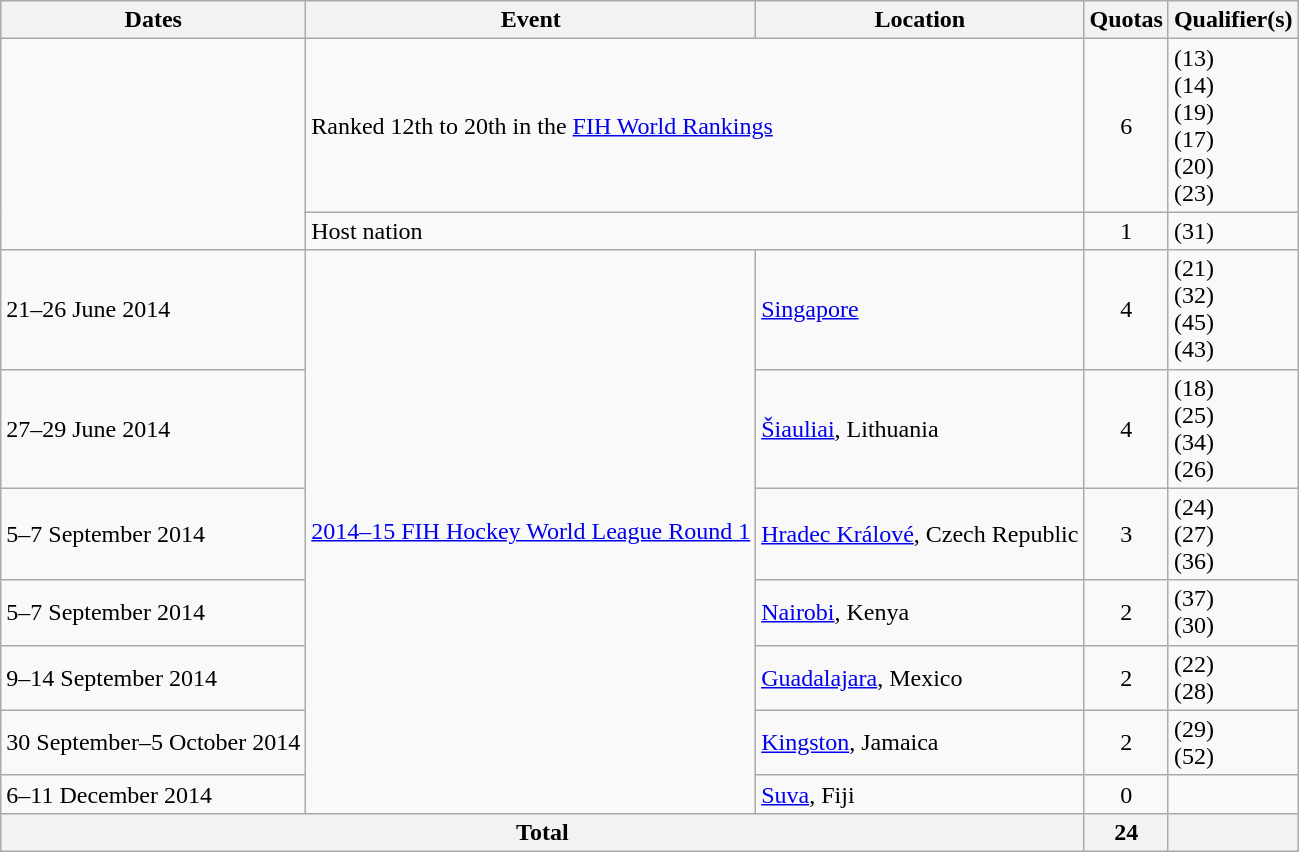<table class=wikitable>
<tr>
<th>Dates</th>
<th>Event</th>
<th>Location</th>
<th>Quotas</th>
<th>Qualifier(s)</th>
</tr>
<tr>
<td rowspan=2></td>
<td colspan=2>Ranked 12th to 20th in the <a href='#'>FIH World Rankings</a></td>
<td align=center>6</td>
<td> (13)<br> (14)<br> (19)<br> (17)<br> (20)<br> (23)</td>
</tr>
<tr>
<td colspan=2>Host nation</td>
<td align=center>1</td>
<td> (31)</td>
</tr>
<tr>
<td>21–26 June 2014</td>
<td rowspan=7><a href='#'>2014–15 FIH Hockey World League Round 1</a></td>
<td><a href='#'>Singapore</a></td>
<td align=center>4</td>
<td> (21)<br> (32)<br> (45)<br> (43)</td>
</tr>
<tr>
<td>27–29 June 2014</td>
<td><a href='#'>Šiauliai</a>, Lithuania</td>
<td align=center>4</td>
<td> (18)<br> (25)<br> (34)<br> (26)</td>
</tr>
<tr>
<td>5–7 September 2014</td>
<td><a href='#'>Hradec Králové</a>, Czech Republic</td>
<td align=center>3</td>
<td> (24)<br> (27)<br> (36)</td>
</tr>
<tr>
<td>5–7 September 2014</td>
<td><a href='#'>Nairobi</a>, Kenya</td>
<td align=center>2</td>
<td> (37)<br> (30)</td>
</tr>
<tr>
<td>9–14 September 2014</td>
<td><a href='#'>Guadalajara</a>, Mexico</td>
<td align=center>2</td>
<td> (22)<br> (28)</td>
</tr>
<tr>
<td>30 September–5 October 2014</td>
<td><a href='#'>Kingston</a>, Jamaica</td>
<td align=center>2</td>
<td> (29)<br> (52)</td>
</tr>
<tr>
<td>6–11 December 2014</td>
<td><a href='#'>Suva</a>, Fiji</td>
<td align=center>0</td>
<td></td>
</tr>
<tr>
<th colspan="3">Total</th>
<th>24</th>
<th></th>
</tr>
</table>
